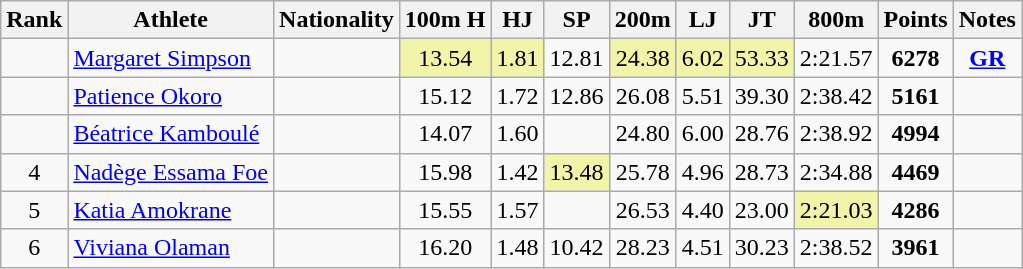<table class="wikitable sortable" style=" text-align:center;">
<tr>
<th>Rank</th>
<th>Athlete</th>
<th>Nationality</th>
<th>100m H</th>
<th>HJ</th>
<th>SP</th>
<th>200m</th>
<th>LJ</th>
<th>JT</th>
<th>800m</th>
<th>Points</th>
<th>Notes</th>
</tr>
<tr>
<td></td>
<td align=left><a href='#'>Margaret Simpson</a></td>
<td align=left></td>
<td bgcolor=#F2F5A9>13.54</td>
<td bgcolor=#F2F5A9>1.81</td>
<td>12.81</td>
<td bgcolor=#F2F5A9>24.38</td>
<td bgcolor=#F2F5A9>6.02</td>
<td bgcolor=#F2F5A9>53.33</td>
<td>2:21.57</td>
<td><strong>6278</strong></td>
<td><strong><a href='#'>GR</a></strong></td>
</tr>
<tr>
<td></td>
<td align=left><a href='#'>Patience Okoro</a></td>
<td align=left></td>
<td>15.12</td>
<td>1.72</td>
<td>12.86</td>
<td>26.08</td>
<td>5.51</td>
<td>39.30</td>
<td>2:38.42</td>
<td><strong>5161</strong></td>
<td></td>
</tr>
<tr>
<td></td>
<td align=left><a href='#'>Béatrice Kamboulé</a></td>
<td align=left></td>
<td>14.07</td>
<td>1.60</td>
<td></td>
<td>24.80</td>
<td>6.00</td>
<td>28.76</td>
<td>2:38.92</td>
<td><strong>4994</strong></td>
<td></td>
</tr>
<tr>
<td>4</td>
<td align=left><a href='#'>Nadège Essama Foe</a></td>
<td align=left></td>
<td>15.98</td>
<td>1.42</td>
<td bgcolor=#F2F5A9>13.48</td>
<td>25.78</td>
<td>4.96</td>
<td>28.73</td>
<td>2:34.88</td>
<td><strong>4469</strong></td>
<td></td>
</tr>
<tr>
<td>5</td>
<td align=left><a href='#'>Katia Amokrane</a></td>
<td align=left></td>
<td>15.55</td>
<td>1.57</td>
<td></td>
<td>26.53</td>
<td>4.40</td>
<td>23.00</td>
<td bgcolor=#F2F5A9>2:21.03</td>
<td><strong>4286</strong></td>
<td></td>
</tr>
<tr>
<td>6</td>
<td align=left><a href='#'>Viviana Olaman</a></td>
<td align=left></td>
<td>16.20</td>
<td>1.48</td>
<td>10.42</td>
<td>28.23</td>
<td>4.51</td>
<td>30.23</td>
<td>2:38.52</td>
<td><strong>3961</strong></td>
<td></td>
</tr>
</table>
